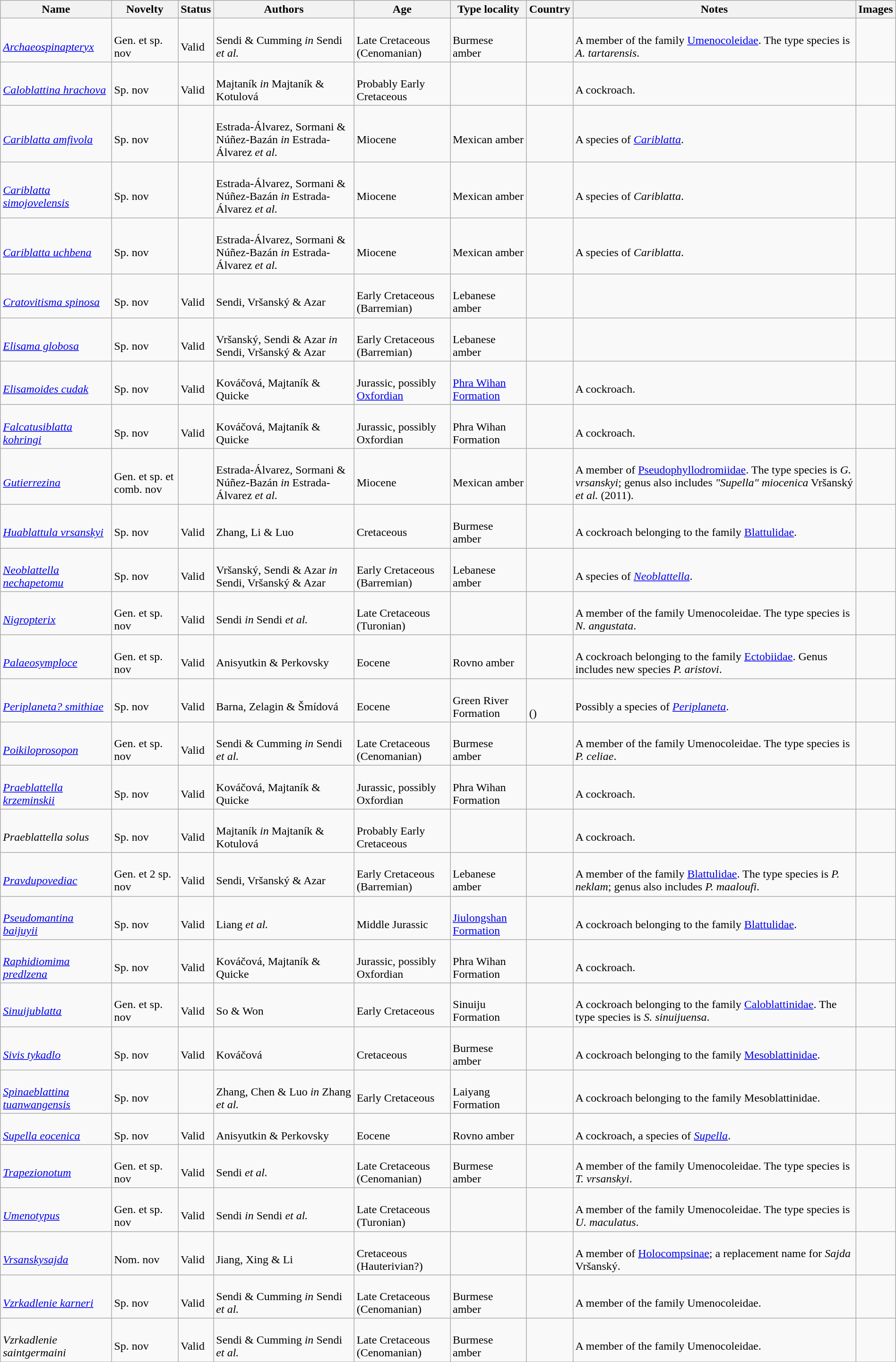<table class="wikitable sortable" align="center" width="100%">
<tr>
<th>Name</th>
<th>Novelty</th>
<th>Status</th>
<th>Authors</th>
<th>Age</th>
<th>Type locality</th>
<th>Country</th>
<th>Notes</th>
<th>Images</th>
</tr>
<tr>
<td><br><em><a href='#'>Archaeospinapteryx</a></em></td>
<td><br>Gen. et sp. nov</td>
<td><br>Valid</td>
<td><br>Sendi & Cumming <em>in</em> Sendi <em>et al.</em></td>
<td><br>Late Cretaceous (Cenomanian)</td>
<td><br>Burmese amber</td>
<td><br></td>
<td><br>A member of the family <a href='#'>Umenocoleidae</a>. The type species is <em>A. tartarensis</em>.</td>
<td></td>
</tr>
<tr>
<td><br><em><a href='#'>Caloblattina hrachova</a></em></td>
<td><br>Sp. nov</td>
<td><br>Valid</td>
<td><br>Majtaník <em>in</em> Majtaník & Kotulová</td>
<td><br>Probably Early Cretaceous</td>
<td></td>
<td><br></td>
<td><br>A cockroach.</td>
<td></td>
</tr>
<tr>
<td><br><em><a href='#'>Cariblatta amfivola</a></em></td>
<td><br>Sp. nov</td>
<td></td>
<td><br>Estrada-Álvarez, Sormani & Núñez-Bazán <em>in</em> Estrada-Álvarez <em>et al.</em></td>
<td><br>Miocene</td>
<td><br>Mexican amber</td>
<td><br></td>
<td><br>A species of <em><a href='#'>Cariblatta</a></em>.</td>
<td></td>
</tr>
<tr>
<td><br><em><a href='#'>Cariblatta simojovelensis</a></em></td>
<td><br>Sp. nov</td>
<td></td>
<td><br>Estrada-Álvarez, Sormani & Núñez-Bazán <em>in</em> Estrada-Álvarez <em>et al.</em></td>
<td><br>Miocene</td>
<td><br>Mexican amber</td>
<td><br></td>
<td><br>A species of <em>Cariblatta</em>.</td>
<td></td>
</tr>
<tr>
<td><br><em><a href='#'>Cariblatta uchbena</a></em></td>
<td><br>Sp. nov</td>
<td></td>
<td><br>Estrada-Álvarez, Sormani & Núñez-Bazán <em>in</em> Estrada-Álvarez <em>et al.</em></td>
<td><br>Miocene</td>
<td><br>Mexican amber</td>
<td><br></td>
<td><br>A species of <em>Cariblatta</em>.</td>
<td></td>
</tr>
<tr>
<td><br><em><a href='#'>Cratovitisma spinosa</a></em></td>
<td><br>Sp. nov</td>
<td><br>Valid</td>
<td><br>Sendi, Vršanský & Azar</td>
<td><br>Early Cretaceous (Barremian)</td>
<td><br>Lebanese amber</td>
<td><br></td>
<td></td>
<td></td>
</tr>
<tr>
<td><br><em><a href='#'>Elisama globosa</a></em></td>
<td><br>Sp. nov</td>
<td><br>Valid</td>
<td><br>Vršanský, Sendi & Azar <em>in</em> Sendi, Vršanský & Azar</td>
<td><br>Early Cretaceous (Barremian)</td>
<td><br>Lebanese amber</td>
<td><br></td>
<td></td>
<td></td>
</tr>
<tr>
<td><br><em><a href='#'>Elisamoides cudak</a></em></td>
<td><br>Sp. nov</td>
<td><br>Valid</td>
<td><br>Kováčová, Majtaník & Quicke</td>
<td><br>Jurassic, possibly <a href='#'>Oxfordian</a></td>
<td><br><a href='#'>Phra Wihan Formation</a></td>
<td><br></td>
<td><br>A cockroach.</td>
<td></td>
</tr>
<tr>
<td><br><em><a href='#'>Falcatusiblatta kohringi</a></em></td>
<td><br>Sp. nov</td>
<td><br>Valid</td>
<td><br>Kováčová, Majtaník & Quicke</td>
<td><br>Jurassic, possibly Oxfordian</td>
<td><br>Phra Wihan Formation</td>
<td><br></td>
<td><br>A cockroach.</td>
<td></td>
</tr>
<tr>
<td><br><em><a href='#'>Gutierrezina</a></em></td>
<td><br>Gen. et sp. et comb. nov</td>
<td></td>
<td><br>Estrada-Álvarez, Sormani & Núñez-Bazán <em>in</em> Estrada-Álvarez <em>et al.</em></td>
<td><br>Miocene</td>
<td><br>Mexican amber</td>
<td><br></td>
<td><br>A member of <a href='#'>Pseudophyllodromiidae</a>. The type species is <em>G. vrsanskyi</em>; genus also includes <em>"Supella" miocenica</em> Vršanský <em>et al.</em> (2011).</td>
<td></td>
</tr>
<tr>
<td><br><em><a href='#'>Huablattula vrsanskyi</a></em></td>
<td><br>Sp. nov</td>
<td><br>Valid</td>
<td><br>Zhang, Li & Luo</td>
<td><br>Cretaceous</td>
<td><br>Burmese amber</td>
<td><br></td>
<td><br>A cockroach belonging to the family <a href='#'>Blattulidae</a>.</td>
<td></td>
</tr>
<tr>
<td><br><em><a href='#'>Neoblattella nechapetomu</a></em></td>
<td><br>Sp. nov</td>
<td><br>Valid</td>
<td><br>Vršanský, Sendi & Azar <em>in</em> Sendi, Vršanský & Azar</td>
<td><br>Early Cretaceous (Barremian)</td>
<td><br>Lebanese amber</td>
<td><br></td>
<td><br>A species of <em><a href='#'>Neoblattella</a></em>.</td>
<td></td>
</tr>
<tr>
<td><br><em><a href='#'>Nigropterix</a></em></td>
<td><br>Gen. et sp. nov</td>
<td><br>Valid</td>
<td><br>Sendi <em>in</em> Sendi <em>et al.</em></td>
<td><br>Late Cretaceous (Turonian)</td>
<td></td>
<td><br></td>
<td><br>A member of the family Umenocoleidae. The type species is <em>N. angustata</em>.</td>
<td></td>
</tr>
<tr>
<td><br><em><a href='#'>Palaeosymploce</a></em></td>
<td><br>Gen. et sp. nov</td>
<td><br>Valid</td>
<td><br>Anisyutkin & Perkovsky</td>
<td><br>Eocene</td>
<td><br>Rovno amber</td>
<td><br></td>
<td><br>A cockroach belonging to the family <a href='#'>Ectobiidae</a>. Genus includes new species <em>P. aristovi</em>.</td>
<td></td>
</tr>
<tr>
<td><br><em><a href='#'>Periplaneta? smithiae</a></em></td>
<td><br>Sp. nov</td>
<td><br>Valid</td>
<td><br>Barna, Zelagin & Šmídová</td>
<td><br>Eocene</td>
<td><br>Green River Formation</td>
<td><br><br>()</td>
<td><br>Possibly a species of <em><a href='#'>Periplaneta</a></em>.</td>
<td></td>
</tr>
<tr>
<td><br><em><a href='#'>Poikiloprosopon</a></em></td>
<td><br>Gen. et sp. nov</td>
<td><br>Valid</td>
<td><br>Sendi & Cumming <em>in</em> Sendi <em>et al.</em></td>
<td><br>Late Cretaceous (Cenomanian)</td>
<td><br>Burmese amber</td>
<td><br></td>
<td><br>A member of the family Umenocoleidae. The type species is <em>P. celiae</em>.</td>
<td></td>
</tr>
<tr>
<td><br><em><a href='#'>Praeblattella krzeminskii</a></em></td>
<td><br>Sp. nov</td>
<td><br>Valid</td>
<td><br>Kováčová, Majtaník & Quicke</td>
<td><br>Jurassic, possibly Oxfordian</td>
<td><br>Phra Wihan Formation</td>
<td><br></td>
<td><br>A cockroach.</td>
<td></td>
</tr>
<tr>
<td><br><em>Praeblattella solus</em></td>
<td><br>Sp. nov</td>
<td><br>Valid</td>
<td><br>Majtaník <em>in</em> Majtaník & Kotulová</td>
<td><br>Probably Early Cretaceous</td>
<td></td>
<td><br></td>
<td><br>A cockroach.</td>
<td></td>
</tr>
<tr>
<td><br><em><a href='#'>Pravdupovediac</a></em></td>
<td><br>Gen. et 2 sp. nov</td>
<td><br>Valid</td>
<td><br>Sendi, Vršanský & Azar</td>
<td><br>Early Cretaceous (Barremian)</td>
<td><br>Lebanese amber</td>
<td><br></td>
<td><br>A member of the family <a href='#'>Blattulidae</a>. The type species is <em>P. neklam</em>; genus also includes <em>P. maaloufi</em>.</td>
<td></td>
</tr>
<tr>
<td><br><em><a href='#'>Pseudomantina baijuyii</a></em></td>
<td><br>Sp. nov</td>
<td><br>Valid</td>
<td><br>Liang <em>et al.</em></td>
<td><br>Middle Jurassic</td>
<td><br><a href='#'>Jiulongshan Formation</a></td>
<td><br></td>
<td><br>A cockroach belonging to the family <a href='#'>Blattulidae</a>.</td>
<td></td>
</tr>
<tr>
<td><br><em><a href='#'>Raphidiomima predlzena</a></em></td>
<td><br>Sp. nov</td>
<td><br>Valid</td>
<td><br>Kováčová, Majtaník & Quicke</td>
<td><br>Jurassic, possibly Oxfordian</td>
<td><br>Phra Wihan Formation</td>
<td><br></td>
<td><br>A cockroach.</td>
<td></td>
</tr>
<tr>
<td><br><em><a href='#'>Sinuijublatta</a></em></td>
<td><br>Gen. et sp. nov</td>
<td><br>Valid</td>
<td><br>So & Won</td>
<td><br>Early Cretaceous</td>
<td><br>Sinuiju Formation</td>
<td><br></td>
<td><br>A cockroach belonging to the family <a href='#'>Caloblattinidae</a>. The type species is <em>S. sinuijuensa</em>.</td>
<td></td>
</tr>
<tr>
<td><br><em><a href='#'>Sivis tykadlo</a></em></td>
<td><br>Sp. nov</td>
<td><br>Valid</td>
<td><br>Kováčová</td>
<td><br>Cretaceous</td>
<td><br>Burmese amber</td>
<td><br></td>
<td><br>A cockroach belonging to the family <a href='#'>Mesoblattinidae</a>.</td>
<td></td>
</tr>
<tr>
<td><br><em><a href='#'>Spinaeblattina tuanwangensis</a></em></td>
<td><br>Sp. nov</td>
<td></td>
<td><br>Zhang, Chen & Luo <em>in</em> Zhang <em>et al.</em></td>
<td><br>Early Cretaceous</td>
<td><br>Laiyang Formation</td>
<td><br></td>
<td><br>A cockroach belonging to the family Mesoblattinidae.</td>
<td></td>
</tr>
<tr>
<td><br><em><a href='#'>Supella eocenica</a></em></td>
<td><br>Sp. nov</td>
<td><br>Valid</td>
<td><br>Anisyutkin & Perkovsky</td>
<td><br>Eocene</td>
<td><br>Rovno amber</td>
<td><br></td>
<td><br>A cockroach, a species of <em><a href='#'>Supella</a></em>.</td>
<td></td>
</tr>
<tr>
<td><br><em><a href='#'>Trapezionotum</a></em></td>
<td><br>Gen. et sp. nov</td>
<td><br>Valid</td>
<td><br>Sendi <em>et al.</em></td>
<td><br>Late Cretaceous (Cenomanian)</td>
<td><br>Burmese amber</td>
<td><br></td>
<td><br>A member of the family Umenocoleidae. The type species is <em>T. vrsanskyi</em>.</td>
<td></td>
</tr>
<tr>
<td><br><em><a href='#'>Umenotypus</a></em></td>
<td><br>Gen. et sp. nov</td>
<td><br>Valid</td>
<td><br>Sendi <em>in</em> Sendi <em>et al.</em></td>
<td><br>Late Cretaceous (Turonian)</td>
<td></td>
<td><br></td>
<td><br>A member of the family Umenocoleidae. The type species is <em>U. maculatus</em>.</td>
<td></td>
</tr>
<tr>
<td><br><em><a href='#'>Vrsanskysajda</a></em></td>
<td><br>Nom. nov</td>
<td><br>Valid</td>
<td><br>Jiang, Xing & Li</td>
<td><br>Cretaceous (Hauterivian?)</td>
<td></td>
<td><br></td>
<td><br>A member of <a href='#'>Holocompsinae</a>; a replacement name for <em>Sajda</em> Vršanský.</td>
<td></td>
</tr>
<tr>
<td><br><em><a href='#'>Vzrkadlenie karneri</a></em></td>
<td><br>Sp. nov</td>
<td><br>Valid</td>
<td><br>Sendi & Cumming <em>in</em> Sendi <em>et al.</em></td>
<td><br>Late Cretaceous (Cenomanian)</td>
<td><br>Burmese amber</td>
<td><br></td>
<td><br>A member of the family Umenocoleidae.</td>
<td></td>
</tr>
<tr>
<td><br><em>Vzrkadlenie saintgermaini</em></td>
<td><br>Sp. nov</td>
<td><br>Valid</td>
<td><br>Sendi & Cumming <em>in</em> Sendi <em>et al.</em></td>
<td><br>Late Cretaceous (Cenomanian)</td>
<td><br>Burmese amber</td>
<td><br></td>
<td><br>A member of the family Umenocoleidae.</td>
<td></td>
</tr>
<tr>
</tr>
</table>
